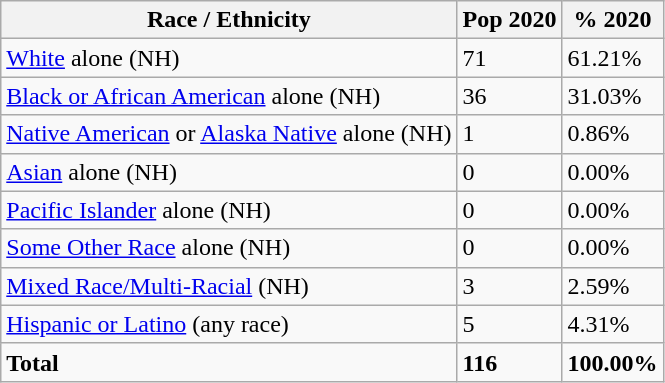<table class="wikitable">
<tr>
<th>Race / Ethnicity</th>
<th>Pop 2020</th>
<th>% 2020</th>
</tr>
<tr>
<td><a href='#'>White</a> alone (NH)</td>
<td>71</td>
<td>61.21%</td>
</tr>
<tr>
<td><a href='#'>Black or African American</a> alone (NH)</td>
<td>36</td>
<td>31.03%</td>
</tr>
<tr>
<td><a href='#'>Native American</a> or <a href='#'>Alaska Native</a> alone (NH)</td>
<td>1</td>
<td>0.86%</td>
</tr>
<tr>
<td><a href='#'>Asian</a> alone (NH)</td>
<td>0</td>
<td>0.00%</td>
</tr>
<tr>
<td><a href='#'>Pacific Islander</a> alone (NH)</td>
<td>0</td>
<td>0.00%</td>
</tr>
<tr>
<td><a href='#'>Some Other Race</a> alone (NH)</td>
<td>0</td>
<td>0.00%</td>
</tr>
<tr>
<td><a href='#'>Mixed Race/Multi-Racial</a> (NH)</td>
<td>3</td>
<td>2.59%</td>
</tr>
<tr>
<td><a href='#'>Hispanic or Latino</a> (any race)</td>
<td>5</td>
<td>4.31%</td>
</tr>
<tr>
<td><strong>Total</strong></td>
<td><strong>116</strong></td>
<td><strong>100.00%</strong></td>
</tr>
</table>
